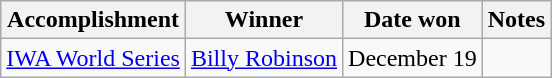<table class="wikitable">
<tr>
<th>Accomplishment</th>
<th>Winner</th>
<th>Date won</th>
<th>Notes</th>
</tr>
<tr>
<td><a href='#'>IWA World Series</a></td>
<td><a href='#'>Billy Robinson</a></td>
<td>December 19</td>
<td></td>
</tr>
</table>
